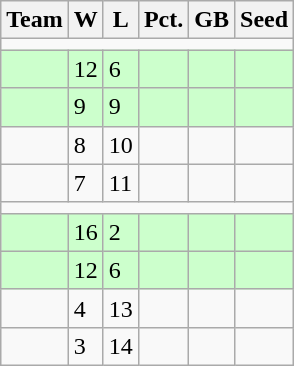<table class=wikitable>
<tr>
<th>Team</th>
<th>W</th>
<th>L</th>
<th>Pct.</th>
<th>GB</th>
<th>Seed</th>
</tr>
<tr>
<td colspan=6></td>
</tr>
<tr bgcolor=#ccffcc>
<td></td>
<td>12</td>
<td>6</td>
<td></td>
<td></td>
<td></td>
</tr>
<tr bgcolor=#ccffcc>
<td></td>
<td>9</td>
<td>9</td>
<td></td>
<td></td>
<td></td>
</tr>
<tr>
<td></td>
<td>8</td>
<td>10</td>
<td></td>
<td></td>
<td></td>
</tr>
<tr>
<td></td>
<td>7</td>
<td>11</td>
<td></td>
<td></td>
<td></td>
</tr>
<tr>
<td colspan=6></td>
</tr>
<tr bgcolor=#ccffcc>
<td></td>
<td>16</td>
<td>2</td>
<td></td>
<td></td>
<td></td>
</tr>
<tr bgcolor=#ccffcc>
<td></td>
<td>12</td>
<td>6</td>
<td></td>
<td></td>
<td></td>
</tr>
<tr>
<td></td>
<td>4</td>
<td>13</td>
<td></td>
<td></td>
<td></td>
</tr>
<tr>
<td></td>
<td>3</td>
<td>14</td>
<td></td>
<td></td>
<td></td>
</tr>
</table>
